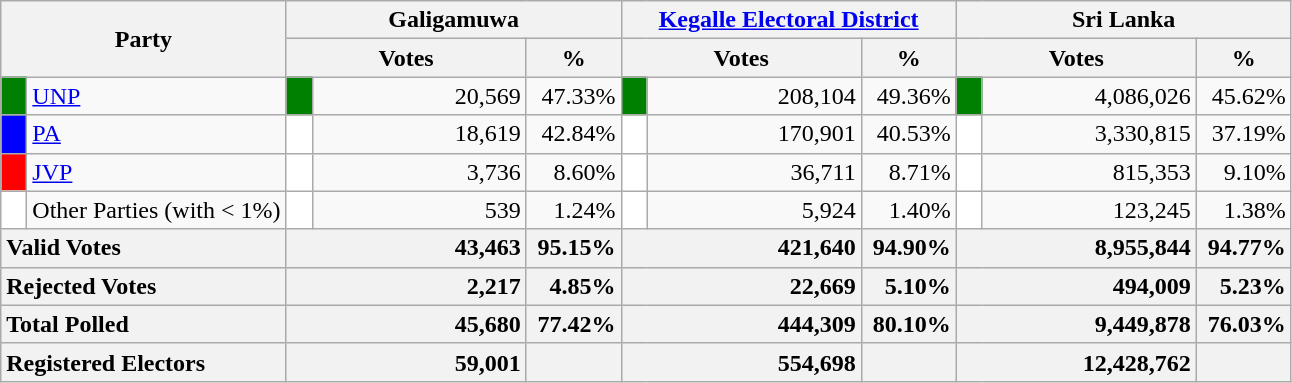<table class="wikitable">
<tr>
<th colspan="2" width="144px"rowspan="2">Party</th>
<th colspan="3" width="216px">Galigamuwa</th>
<th colspan="3" width="216px"><a href='#'>Kegalle Electoral District</a></th>
<th colspan="3" width="216px">Sri Lanka</th>
</tr>
<tr>
<th colspan="2" width="144px">Votes</th>
<th>%</th>
<th colspan="2" width="144px">Votes</th>
<th>%</th>
<th colspan="2" width="144px">Votes</th>
<th>%</th>
</tr>
<tr>
<td style="background-color:green;" width="10px"></td>
<td style="text-align:left;"><a href='#'>UNP</a></td>
<td style="background-color:green;" width="10px"></td>
<td style="text-align:right;">20,569</td>
<td style="text-align:right;">47.33%</td>
<td style="background-color:green;" width="10px"></td>
<td style="text-align:right;">208,104</td>
<td style="text-align:right;">49.36%</td>
<td style="background-color:green;" width="10px"></td>
<td style="text-align:right;">4,086,026</td>
<td style="text-align:right;">45.62%</td>
</tr>
<tr>
<td style="background-color:blue;" width="10px"></td>
<td style="text-align:left;"><a href='#'>PA</a></td>
<td style="background-color:white;" width="10px"></td>
<td style="text-align:right;">18,619</td>
<td style="text-align:right;">42.84%</td>
<td style="background-color:white;" width="10px"></td>
<td style="text-align:right;">170,901</td>
<td style="text-align:right;">40.53%</td>
<td style="background-color:white;" width="10px"></td>
<td style="text-align:right;">3,330,815</td>
<td style="text-align:right;">37.19%</td>
</tr>
<tr>
<td style="background-color:red;" width="10px"></td>
<td style="text-align:left;"><a href='#'>JVP</a></td>
<td style="background-color:white;" width="10px"></td>
<td style="text-align:right;">3,736</td>
<td style="text-align:right;">8.60%</td>
<td style="background-color:white;" width="10px"></td>
<td style="text-align:right;">36,711</td>
<td style="text-align:right;">8.71%</td>
<td style="background-color:white;" width="10px"></td>
<td style="text-align:right;">815,353</td>
<td style="text-align:right;">9.10%</td>
</tr>
<tr>
<td style="background-color:white;" width="10px"></td>
<td style="text-align:left;">Other Parties (with < 1%)</td>
<td style="background-color:white;" width="10px"></td>
<td style="text-align:right;">539</td>
<td style="text-align:right;">1.24%</td>
<td style="background-color:white;" width="10px"></td>
<td style="text-align:right;">5,924</td>
<td style="text-align:right;">1.40%</td>
<td style="background-color:white;" width="10px"></td>
<td style="text-align:right;">123,245</td>
<td style="text-align:right;">1.38%</td>
</tr>
<tr>
<th colspan="2" width="144px"style="text-align:left;">Valid Votes</th>
<th style="text-align:right;"colspan="2" width="144px">43,463</th>
<th style="text-align:right;">95.15%</th>
<th style="text-align:right;"colspan="2" width="144px">421,640</th>
<th style="text-align:right;">94.90%</th>
<th style="text-align:right;"colspan="2" width="144px">8,955,844</th>
<th style="text-align:right;">94.77%</th>
</tr>
<tr>
<th colspan="2" width="144px"style="text-align:left;">Rejected Votes</th>
<th style="text-align:right;"colspan="2" width="144px">2,217</th>
<th style="text-align:right;">4.85%</th>
<th style="text-align:right;"colspan="2" width="144px">22,669</th>
<th style="text-align:right;">5.10%</th>
<th style="text-align:right;"colspan="2" width="144px">494,009</th>
<th style="text-align:right;">5.23%</th>
</tr>
<tr>
<th colspan="2" width="144px"style="text-align:left;">Total Polled</th>
<th style="text-align:right;"colspan="2" width="144px">45,680</th>
<th style="text-align:right;">77.42%</th>
<th style="text-align:right;"colspan="2" width="144px">444,309</th>
<th style="text-align:right;">80.10%</th>
<th style="text-align:right;"colspan="2" width="144px">9,449,878</th>
<th style="text-align:right;">76.03%</th>
</tr>
<tr>
<th colspan="2" width="144px"style="text-align:left;">Registered Electors</th>
<th style="text-align:right;"colspan="2" width="144px">59,001</th>
<th></th>
<th style="text-align:right;"colspan="2" width="144px">554,698</th>
<th></th>
<th style="text-align:right;"colspan="2" width="144px">12,428,762</th>
<th></th>
</tr>
</table>
